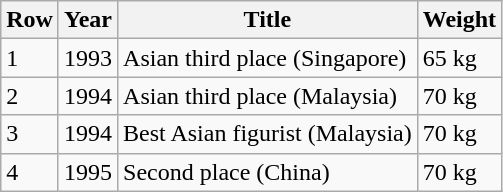<table class="wikitable">
<tr>
<th>Row</th>
<th>Year</th>
<th>Title</th>
<th>Weight</th>
</tr>
<tr>
<td>1</td>
<td>1993</td>
<td>Asian third place (Singapore)</td>
<td>65 kg</td>
</tr>
<tr>
<td>2</td>
<td>1994</td>
<td>Asian third place (Malaysia)</td>
<td>70 kg</td>
</tr>
<tr>
<td>3</td>
<td>1994</td>
<td>Best Asian figurist (Malaysia)</td>
<td>70 kg</td>
</tr>
<tr>
<td>4</td>
<td>1995</td>
<td>Second place (China)</td>
<td>70 kg</td>
</tr>
</table>
